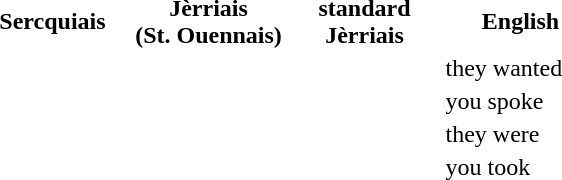<table>
<tr>
<th style="width:100px;">Sercquiais</th>
<th style="width:100px;">Jèrriais <br>(St. Ouennais)</th>
<th style="width:100px;">standard Jèrriais</th>
<th style="width:100px;">English</th>
</tr>
<tr>
<td></td>
<td></td>
<td></td>
<td>they wanted</td>
</tr>
<tr>
<td></td>
<td></td>
<td></td>
<td>you spoke</td>
</tr>
<tr>
<td></td>
<td></td>
<td></td>
<td>they were</td>
</tr>
<tr>
<td></td>
<td></td>
<td></td>
<td>you took</td>
</tr>
</table>
